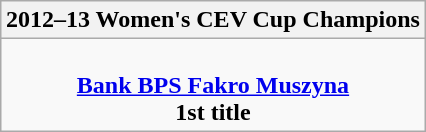<table class=wikitable style="text-align:center; margin:auto">
<tr>
<th>2012–13 Women's CEV Cup Champions</th>
</tr>
<tr>
<td><br><strong><a href='#'>Bank BPS Fakro Muszyna</a></strong><br><strong>1st title</strong></td>
</tr>
</table>
